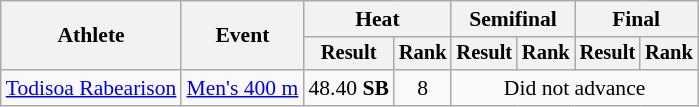<table class="wikitable" style="font-size:90%">
<tr>
<th rowspan="2">Athlete</th>
<th rowspan="2">Event</th>
<th colspan="2">Heat</th>
<th colspan="2">Semifinal</th>
<th colspan="2">Final</th>
</tr>
<tr style="font-size:95%">
<th>Result</th>
<th>Rank</th>
<th>Result</th>
<th>Rank</th>
<th>Result</th>
<th>Rank</th>
</tr>
<tr align=center>
<td align=left><a href='#'>Todisoa Rabearison</a></td>
<td align=left><a href='#'>Men's 400 m</a></td>
<td>48.40 <strong>SB</strong></td>
<td>8</td>
<td colspan=4>Did not advance</td>
</tr>
</table>
